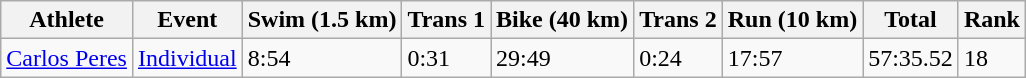<table class="wikitable" border="1">
<tr>
<th>Athlete</th>
<th>Event</th>
<th>Swim (1.5 km)</th>
<th>Trans 1</th>
<th>Bike (40 km)</th>
<th>Trans 2</th>
<th>Run (10 km)</th>
<th>Total</th>
<th>Rank</th>
</tr>
<tr>
<td><a href='#'>Carlos Peres</a></td>
<td><a href='#'>Individual</a></td>
<td>8:54</td>
<td>0:31</td>
<td>29:49</td>
<td>0:24</td>
<td>17:57</td>
<td>57:35.52</td>
<td>18</td>
</tr>
</table>
